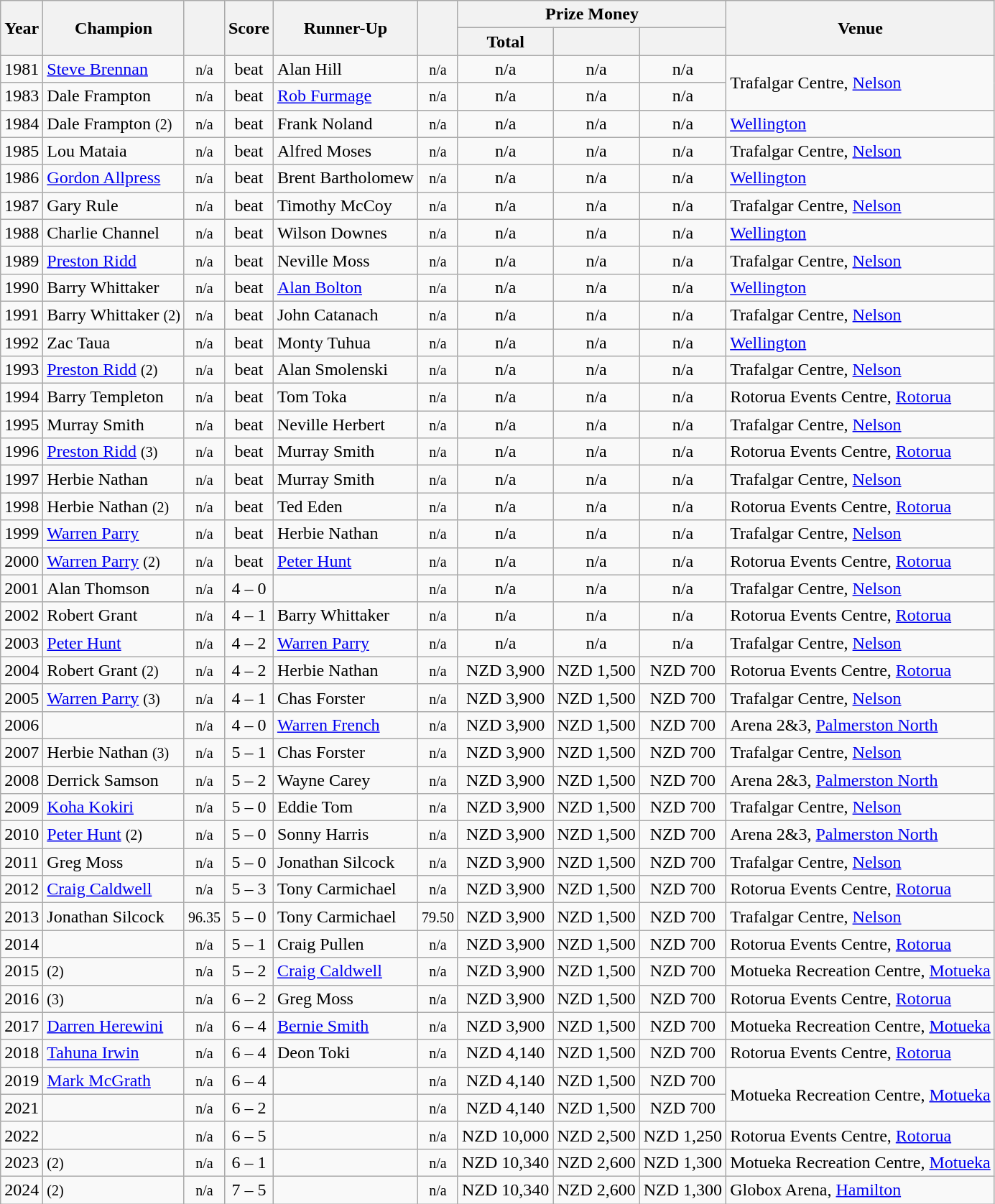<table class="wikitable sortable">
<tr>
<th rowspan=2>Year</th>
<th rowspan=2>Champion</th>
<th rowspan=2></th>
<th rowspan=2>Score</th>
<th rowspan=2>Runner-Up</th>
<th rowspan=2></th>
<th colspan=3>Prize Money</th>
<th rowspan=2>Venue</th>
</tr>
<tr>
<th>Total</th>
<th></th>
<th></th>
</tr>
<tr>
<td>1981</td>
<td> <a href='#'>Steve Brennan</a></td>
<td align=center><small><span>n/a</span></small></td>
<td align=center>beat</td>
<td> Alan Hill</td>
<td align=center><small><span>n/a</span></small></td>
<td align=center>n/a</td>
<td align=center>n/a</td>
<td align=center>n/a</td>
<td rowspan=2>Trafalgar Centre, <a href='#'>Nelson</a></td>
</tr>
<tr>
<td>1983</td>
<td> Dale Frampton</td>
<td align=center><small><span>n/a</span></small></td>
<td align=center>beat</td>
<td> <a href='#'>Rob Furmage</a></td>
<td align=center><small><span>n/a</span></small></td>
<td align=center>n/a</td>
<td align=center>n/a</td>
<td align=center>n/a</td>
</tr>
<tr>
<td>1984</td>
<td> Dale Frampton <small>(2)</small></td>
<td align=center><small><span>n/a</span></small></td>
<td align=center>beat</td>
<td> Frank Noland</td>
<td align=center><small><span>n/a</span></small></td>
<td align=center>n/a</td>
<td align=center>n/a</td>
<td align=center>n/a</td>
<td><a href='#'>Wellington</a></td>
</tr>
<tr>
<td>1985</td>
<td> Lou Mataia</td>
<td align=center><small><span>n/a</span></small></td>
<td align=center>beat</td>
<td> Alfred Moses</td>
<td align=center><small><span>n/a</span></small></td>
<td align=center>n/a</td>
<td align=center>n/a</td>
<td align=center>n/a</td>
<td>Trafalgar Centre, <a href='#'>Nelson</a></td>
</tr>
<tr>
<td>1986</td>
<td> <a href='#'>Gordon Allpress</a></td>
<td align=center><small><span>n/a</span></small></td>
<td align=center>beat</td>
<td> Brent Bartholomew</td>
<td align=center><small><span>n/a</span></small></td>
<td align=center>n/a</td>
<td align=center>n/a</td>
<td align=center>n/a</td>
<td><a href='#'>Wellington</a></td>
</tr>
<tr>
<td>1987</td>
<td> Gary Rule</td>
<td align=center><small><span>n/a</span></small></td>
<td align=center>beat</td>
<td> Timothy McCoy</td>
<td align=center><small><span>n/a</span></small></td>
<td align=center>n/a</td>
<td align=center>n/a</td>
<td align=center>n/a</td>
<td>Trafalgar Centre, <a href='#'>Nelson</a></td>
</tr>
<tr>
<td>1988</td>
<td> Charlie Channel</td>
<td align=center><small><span>n/a</span></small></td>
<td align=center>beat</td>
<td> Wilson Downes</td>
<td align=center><small><span>n/a</span></small></td>
<td align=center>n/a</td>
<td align=center>n/a</td>
<td align=center>n/a</td>
<td><a href='#'>Wellington</a></td>
</tr>
<tr>
<td>1989</td>
<td> <a href='#'>Preston Ridd</a></td>
<td align=center><small><span>n/a</span></small></td>
<td align=center>beat</td>
<td> Neville Moss</td>
<td align=center><small><span>n/a</span></small></td>
<td align=center>n/a</td>
<td align=center>n/a</td>
<td align=center>n/a</td>
<td>Trafalgar Centre, <a href='#'>Nelson</a></td>
</tr>
<tr>
<td>1990</td>
<td> Barry Whittaker</td>
<td align=center><small><span>n/a</span></small></td>
<td align=center>beat</td>
<td> <a href='#'>Alan Bolton</a></td>
<td align=center><small><span>n/a</span></small></td>
<td align=center>n/a</td>
<td align=center>n/a</td>
<td align=center>n/a</td>
<td><a href='#'>Wellington</a></td>
</tr>
<tr>
<td>1991</td>
<td> Barry Whittaker <small>(2)</small></td>
<td align=center><small><span>n/a</span></small></td>
<td align=center>beat</td>
<td> John Catanach</td>
<td align=center><small><span>n/a</span></small></td>
<td align=center>n/a</td>
<td align=center>n/a</td>
<td align=center>n/a</td>
<td>Trafalgar Centre, <a href='#'>Nelson</a></td>
</tr>
<tr>
<td>1992</td>
<td> Zac Taua</td>
<td align=center><small><span>n/a</span></small></td>
<td align=center>beat</td>
<td> Monty Tuhua</td>
<td align=center><small><span>n/a</span></small></td>
<td align=center>n/a</td>
<td align=center>n/a</td>
<td align=center>n/a</td>
<td><a href='#'>Wellington</a></td>
</tr>
<tr>
<td>1993</td>
<td> <a href='#'>Preston Ridd</a> <small>(2)</small></td>
<td align=center><small><span>n/a</span></small></td>
<td align=center>beat</td>
<td> Alan Smolenski</td>
<td align=center><small><span>n/a</span></small></td>
<td align=center>n/a</td>
<td align=center>n/a</td>
<td align=center>n/a</td>
<td>Trafalgar Centre, <a href='#'>Nelson</a></td>
</tr>
<tr>
<td>1994</td>
<td> Barry Templeton</td>
<td align=center><small><span>n/a</span></small></td>
<td align=center>beat</td>
<td> Tom Toka</td>
<td align=center><small><span>n/a</span></small></td>
<td align=center>n/a</td>
<td align=center>n/a</td>
<td align=center>n/a</td>
<td>Rotorua Events Centre, <a href='#'>Rotorua</a></td>
</tr>
<tr>
<td>1995</td>
<td> Murray Smith</td>
<td align=center><small><span>n/a</span></small></td>
<td align=center>beat</td>
<td> Neville Herbert</td>
<td align=center><small><span>n/a</span></small></td>
<td align=center>n/a</td>
<td align=center>n/a</td>
<td align=center>n/a</td>
<td>Trafalgar Centre, <a href='#'>Nelson</a></td>
</tr>
<tr>
<td>1996</td>
<td> <a href='#'>Preston Ridd</a> <small>(3)</small></td>
<td align=center><small><span>n/a</span></small></td>
<td align=center>beat</td>
<td> Murray Smith</td>
<td align=center><small><span>n/a</span></small></td>
<td align=center>n/a</td>
<td align=center>n/a</td>
<td align=center>n/a</td>
<td>Rotorua Events Centre, <a href='#'>Rotorua</a></td>
</tr>
<tr>
<td>1997</td>
<td> Herbie Nathan</td>
<td align=center><small><span>n/a</span></small></td>
<td align=center>beat</td>
<td> Murray Smith</td>
<td align=center><small><span>n/a</span></small></td>
<td align=center>n/a</td>
<td align=center>n/a</td>
<td align=center>n/a</td>
<td>Trafalgar Centre, <a href='#'>Nelson</a></td>
</tr>
<tr>
<td>1998</td>
<td> Herbie Nathan <small>(2)</small></td>
<td align=center><small><span>n/a</span></small></td>
<td align=center>beat</td>
<td> Ted Eden</td>
<td align=center><small><span>n/a</span></small></td>
<td align=center>n/a</td>
<td align=center>n/a</td>
<td align=center>n/a</td>
<td>Rotorua Events Centre, <a href='#'>Rotorua</a></td>
</tr>
<tr>
<td>1999</td>
<td> <a href='#'>Warren Parry</a></td>
<td align=center><small><span>n/a</span></small></td>
<td align=center>beat</td>
<td> Herbie Nathan</td>
<td align=center><small><span>n/a</span></small></td>
<td align=center>n/a</td>
<td align=center>n/a</td>
<td align=center>n/a</td>
<td>Trafalgar Centre, <a href='#'>Nelson</a></td>
</tr>
<tr>
<td>2000</td>
<td> <a href='#'>Warren Parry</a> <small>(2)</small></td>
<td align=center><small><span>n/a</span></small></td>
<td align=center>beat</td>
<td> <a href='#'>Peter Hunt</a></td>
<td align=center><small><span>n/a</span></small></td>
<td align=center>n/a</td>
<td align=center>n/a</td>
<td align=center>n/a</td>
<td>Rotorua Events Centre, <a href='#'>Rotorua</a></td>
</tr>
<tr>
<td>2001</td>
<td> Alan Thomson</td>
<td align=center><small><span>n/a</span></small></td>
<td align=center>4 – 0</td>
<td></td>
<td align=center><small><span>n/a</span></small></td>
<td align=center>n/a</td>
<td align=center>n/a</td>
<td align=center>n/a</td>
<td>Trafalgar Centre, <a href='#'>Nelson</a></td>
</tr>
<tr>
<td>2002</td>
<td> Robert Grant</td>
<td align=center><small><span>n/a</span></small></td>
<td align=center>4 – 1</td>
<td> Barry Whittaker</td>
<td align=center><small><span>n/a</span></small></td>
<td align=center>n/a</td>
<td align=center>n/a</td>
<td align=center>n/a</td>
<td>Rotorua Events Centre, <a href='#'>Rotorua</a></td>
</tr>
<tr>
<td>2003</td>
<td> <a href='#'>Peter Hunt</a></td>
<td align=center><small><span>n/a</span></small></td>
<td align=center>4 – 2</td>
<td> <a href='#'>Warren Parry</a></td>
<td align=center><small><span>n/a</span></small></td>
<td align=center>n/a</td>
<td align=center>n/a</td>
<td align=center>n/a</td>
<td>Trafalgar Centre, <a href='#'>Nelson</a></td>
</tr>
<tr>
<td>2004</td>
<td> Robert Grant <small>(2)</small></td>
<td align=center><small><span>n/a</span></small></td>
<td align=center>4 – 2</td>
<td> Herbie Nathan</td>
<td align=center><small><span>n/a</span></small></td>
<td align=center>NZD 3,900</td>
<td align=center>NZD 1,500</td>
<td align=center>NZD 700</td>
<td>Rotorua Events Centre, <a href='#'>Rotorua</a></td>
</tr>
<tr>
<td>2005</td>
<td> <a href='#'>Warren Parry</a> <small>(3)</small></td>
<td align=center><small><span>n/a</span></small></td>
<td align=center>4 – 1</td>
<td> Chas Forster</td>
<td align=center><small><span>n/a</span></small></td>
<td align=center>NZD 3,900</td>
<td align=center>NZD 1,500</td>
<td align=center>NZD 700</td>
<td>Trafalgar Centre, <a href='#'>Nelson</a></td>
</tr>
<tr>
<td>2006</td>
<td></td>
<td align=center><small><span>n/a</span></small></td>
<td align=center>4 – 0</td>
<td> <a href='#'>Warren French</a></td>
<td align=center><small><span>n/a</span></small></td>
<td align=center>NZD 3,900</td>
<td align=center>NZD 1,500</td>
<td align=center>NZD 700</td>
<td>Arena 2&3, <a href='#'>Palmerston North</a></td>
</tr>
<tr>
<td>2007</td>
<td> Herbie Nathan <small>(3)</small></td>
<td align=center><small><span>n/a</span></small></td>
<td align=center>5 – 1</td>
<td> Chas Forster</td>
<td align=center><small><span>n/a</span></small></td>
<td align=center>NZD 3,900</td>
<td align=center>NZD 1,500</td>
<td align=center>NZD 700</td>
<td>Trafalgar Centre, <a href='#'>Nelson</a></td>
</tr>
<tr>
<td>2008</td>
<td> Derrick Samson</td>
<td align=center><small><span>n/a</span></small></td>
<td align=center>5 – 2</td>
<td> Wayne Carey</td>
<td align=center><small><span>n/a</span></small></td>
<td align=center>NZD 3,900</td>
<td align=center>NZD 1,500</td>
<td align=center>NZD 700</td>
<td>Arena 2&3, <a href='#'>Palmerston North</a></td>
</tr>
<tr>
<td>2009</td>
<td> <a href='#'>Koha Kokiri</a></td>
<td align=center><small><span>n/a</span></small></td>
<td align=center>5 – 0</td>
<td> Eddie Tom</td>
<td align=center><small><span>n/a</span></small></td>
<td align=center>NZD 3,900</td>
<td align=center>NZD 1,500</td>
<td align=center>NZD 700</td>
<td>Trafalgar Centre, <a href='#'>Nelson</a></td>
</tr>
<tr>
<td>2010</td>
<td> <a href='#'>Peter Hunt</a> <small>(2)</small></td>
<td align=center><small><span>n/a</span></small></td>
<td align=center>5 – 0</td>
<td> Sonny Harris</td>
<td align=center><small><span>n/a</span></small></td>
<td align=center>NZD 3,900</td>
<td align=center>NZD 1,500</td>
<td align=center>NZD 700</td>
<td>Arena 2&3, <a href='#'>Palmerston North</a></td>
</tr>
<tr>
<td>2011</td>
<td> Greg Moss</td>
<td align=center><small><span>n/a</span></small></td>
<td align=center>5 – 0</td>
<td> Jonathan Silcock</td>
<td align=center><small><span>n/a</span></small></td>
<td align=center>NZD 3,900</td>
<td align=center>NZD 1,500</td>
<td align=center>NZD 700</td>
<td>Trafalgar Centre, <a href='#'>Nelson</a></td>
</tr>
<tr>
<td>2012</td>
<td> <a href='#'>Craig Caldwell</a></td>
<td align=center><small><span>n/a</span></small></td>
<td align=center>5 – 3</td>
<td> Tony Carmichael</td>
<td align=center><small><span>n/a</span></small></td>
<td align=center>NZD 3,900</td>
<td align=center>NZD 1,500</td>
<td align=center>NZD 700</td>
<td>Rotorua Events Centre, <a href='#'>Rotorua</a></td>
</tr>
<tr>
<td>2013</td>
<td> Jonathan Silcock</td>
<td align=center><small><span>96.35</span></small></td>
<td align=center>5 – 0</td>
<td> Tony Carmichael</td>
<td align=center><small><span>79.50</span></small></td>
<td align=center>NZD 3,900</td>
<td align=center>NZD 1,500</td>
<td align=center>NZD 700</td>
<td>Trafalgar Centre, <a href='#'>Nelson</a></td>
</tr>
<tr>
<td>2014</td>
<td></td>
<td align=center><small><span>n/a</span></small></td>
<td align=center>5 – 1</td>
<td> Craig Pullen</td>
<td align=center><small><span>n/a</span></small></td>
<td align=center>NZD 3,900</td>
<td align=center>NZD 1,500</td>
<td align=center>NZD 700</td>
<td>Rotorua Events Centre, <a href='#'>Rotorua</a></td>
</tr>
<tr>
<td>2015</td>
<td> <small>(2)</small></td>
<td align=center><small><span>n/a</span></small></td>
<td align=center>5 – 2</td>
<td> <a href='#'>Craig Caldwell</a></td>
<td align=center><small><span>n/a</span></small></td>
<td align=center>NZD 3,900</td>
<td align=center>NZD 1,500</td>
<td align=center>NZD 700</td>
<td>Motueka Recreation Centre, <a href='#'>Motueka</a></td>
</tr>
<tr>
<td>2016</td>
<td> <small>(3)</small></td>
<td align=center><small><span>n/a</span></small></td>
<td align=center>6 – 2</td>
<td> Greg Moss</td>
<td align=center><small><span>n/a</span></small></td>
<td align=center>NZD 3,900</td>
<td align=center>NZD 1,500</td>
<td align=center>NZD 700</td>
<td>Rotorua Events Centre, <a href='#'>Rotorua</a></td>
</tr>
<tr>
<td>2017</td>
<td> <a href='#'>Darren Herewini</a></td>
<td align=center><small><span>n/a</span></small></td>
<td align=center>6 – 4</td>
<td> <a href='#'>Bernie Smith</a></td>
<td align=center><small><span>n/a</span></small></td>
<td align=center>NZD 3,900</td>
<td align=center>NZD 1,500</td>
<td align=center>NZD 700</td>
<td>Motueka Recreation Centre, <a href='#'>Motueka</a></td>
</tr>
<tr>
<td>2018</td>
<td> <a href='#'>Tahuna Irwin</a></td>
<td align=center><small><span>n/a</span></small></td>
<td align=center>6 – 4</td>
<td> Deon Toki</td>
<td align=center><small><span>n/a</span></small></td>
<td align=center>NZD 4,140</td>
<td align=center>NZD 1,500</td>
<td align=center>NZD 700</td>
<td>Rotorua Events Centre, <a href='#'>Rotorua</a></td>
</tr>
<tr>
<td>2019</td>
<td> <a href='#'>Mark McGrath</a></td>
<td align=center><small><span>n/a</span></small></td>
<td align=center>6 – 4</td>
<td></td>
<td align=center><small><span>n/a</span></small></td>
<td align=center>NZD 4,140</td>
<td align=center>NZD 1,500</td>
<td align=center>NZD 700</td>
<td rowspan=2>Motueka Recreation Centre, <a href='#'>Motueka</a></td>
</tr>
<tr>
<td>2021</td>
<td></td>
<td align=center><small><span>n/a</span></small></td>
<td align=center>6 – 2</td>
<td></td>
<td align=center><small><span>n/a</span></small></td>
<td align=center>NZD 4,140</td>
<td align=center>NZD 1,500</td>
<td align=center>NZD 700</td>
</tr>
<tr>
<td>2022</td>
<td></td>
<td align=center><small><span>n/a</span></small></td>
<td align=center>6 – 5</td>
<td></td>
<td align=center><small><span>n/a</span></small></td>
<td align=center>NZD 10,000</td>
<td align=center>NZD 2,500</td>
<td align=center>NZD 1,250</td>
<td>Rotorua Events Centre, <a href='#'>Rotorua</a></td>
</tr>
<tr>
<td>2023</td>
<td> <small>(2)</small></td>
<td align=center><small><span>n/a</span></small></td>
<td align=center>6 – 1</td>
<td></td>
<td align=center><small><span>n/a</span></small></td>
<td align=center>NZD 10,340</td>
<td align=center>NZD 2,600</td>
<td align=center>NZD 1,300</td>
<td>Motueka Recreation Centre, <a href='#'>Motueka</a></td>
</tr>
<tr>
<td>2024</td>
<td> <small>(2)</small></td>
<td align=center><small><span>n/a</span></small></td>
<td align=center>7 – 5</td>
<td></td>
<td align=center><small><span>n/a</span></small></td>
<td align=center>NZD 10,340</td>
<td align=center>NZD 2,600</td>
<td align=center>NZD 1,300</td>
<td>Globox Arena, <a href='#'>Hamilton</a></td>
</tr>
</table>
